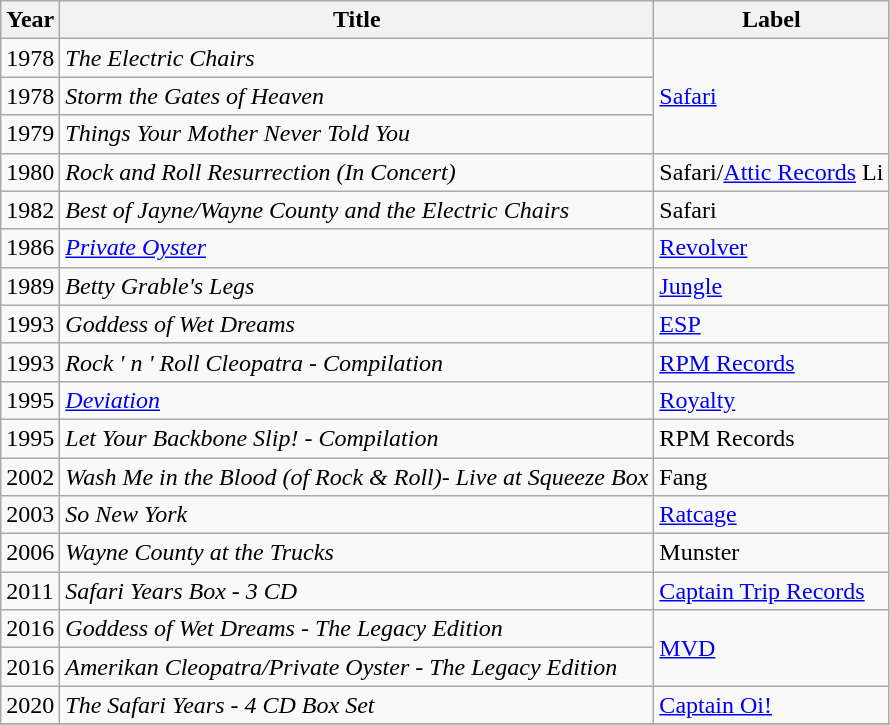<table class="wikitable sortable">
<tr>
<th>Year</th>
<th>Title</th>
<th>Label</th>
</tr>
<tr>
<td>1978</td>
<td><em>The Electric Chairs</em></td>
<td rowspan="3"><a href='#'>Safari</a></td>
</tr>
<tr>
<td>1978</td>
<td><em>Storm the Gates of Heaven</em></td>
</tr>
<tr>
<td>1979</td>
<td><em>Things Your Mother Never Told You</em></td>
</tr>
<tr>
<td>1980</td>
<td><em>Rock and Roll Resurrection (In Concert)</em></td>
<td>Safari/<a href='#'>Attic Records</a> Li</td>
</tr>
<tr>
<td>1982</td>
<td><em>Best of Jayne/Wayne County and the Electric Chairs</em></td>
<td>Safari</td>
</tr>
<tr>
<td>1986</td>
<td><em><a href='#'>Private Oyster</a></em></td>
<td><a href='#'>Revolver</a></td>
</tr>
<tr>
<td>1989</td>
<td><em>Betty Grable's Legs</em></td>
<td><a href='#'>Jungle</a></td>
</tr>
<tr>
<td>1993</td>
<td><em>Goddess of Wet Dreams</em></td>
<td><a href='#'>ESP</a></td>
</tr>
<tr>
<td>1993</td>
<td><em>Rock ' n ' Roll Cleopatra - Compilation</em></td>
<td><a href='#'>RPM Records</a></td>
</tr>
<tr>
<td>1995</td>
<td><em><a href='#'>Deviation</a></em></td>
<td><a href='#'>Royalty</a></td>
</tr>
<tr>
<td>1995</td>
<td><em>Let Your Backbone Slip! - Compilation</em></td>
<td>RPM Records</td>
</tr>
<tr>
<td>2002</td>
<td><em>Wash Me in the Blood (of Rock & Roll)- Live at Squeeze Box</em></td>
<td>Fang</td>
</tr>
<tr>
<td>2003</td>
<td><em>So New York</em></td>
<td><a href='#'>Ratcage</a></td>
</tr>
<tr>
<td>2006</td>
<td><em>Wayne County at the Trucks</em></td>
<td>Munster</td>
</tr>
<tr>
<td>2011</td>
<td><em>Safari Years Box - 3 CD </em></td>
<td><a href='#'>Captain Trip Records</a></td>
</tr>
<tr>
<td>2016</td>
<td><em>Goddess of Wet Dreams - The Legacy Edition</em></td>
<td rowspan="2"><a href='#'>MVD</a></td>
</tr>
<tr>
<td>2016</td>
<td><em>Amerikan Cleopatra/Private Oyster - The Legacy Edition</em></td>
</tr>
<tr>
<td>2020</td>
<td><em>The Safari Years - 4 CD Box Set</em></td>
<td><a href='#'>Captain Oi!</a></td>
</tr>
<tr>
</tr>
</table>
